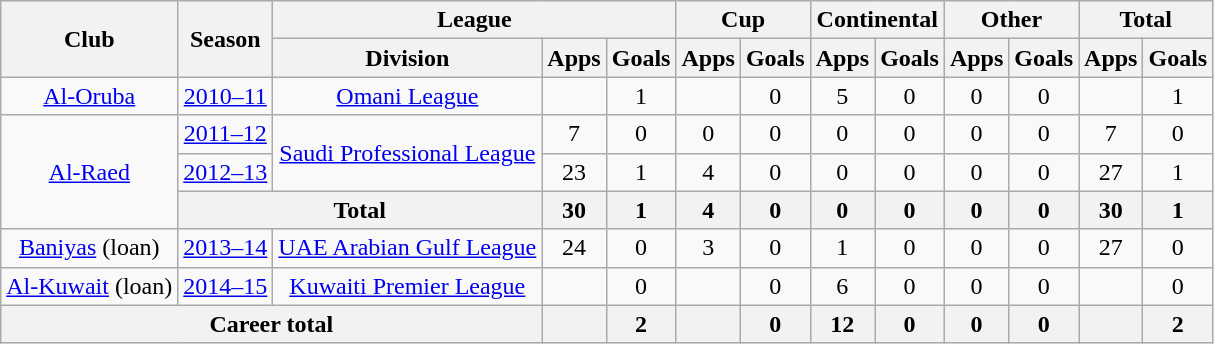<table class="wikitable" style="text-align:center">
<tr>
<th rowspan="2">Club</th>
<th rowspan="2">Season</th>
<th colspan="3">League</th>
<th colspan="2">Cup</th>
<th colspan="2">Continental</th>
<th colspan="2">Other</th>
<th colspan="2">Total</th>
</tr>
<tr>
<th>Division</th>
<th>Apps</th>
<th>Goals</th>
<th>Apps</th>
<th>Goals</th>
<th>Apps</th>
<th>Goals</th>
<th>Apps</th>
<th>Goals</th>
<th>Apps</th>
<th>Goals</th>
</tr>
<tr>
<td><a href='#'>Al-Oruba</a></td>
<td><a href='#'>2010–11</a></td>
<td><a href='#'>Omani League</a></td>
<td></td>
<td>1</td>
<td></td>
<td>0</td>
<td>5</td>
<td>0</td>
<td>0</td>
<td>0</td>
<td></td>
<td>1</td>
</tr>
<tr>
<td rowspan="3"><a href='#'>Al-Raed</a></td>
<td><a href='#'>2011–12</a></td>
<td rowspan="2"><a href='#'>Saudi Professional League</a></td>
<td>7</td>
<td>0</td>
<td>0</td>
<td>0</td>
<td>0</td>
<td>0</td>
<td>0</td>
<td>0</td>
<td>7</td>
<td>0</td>
</tr>
<tr>
<td><a href='#'>2012–13</a></td>
<td>23</td>
<td>1</td>
<td>4</td>
<td>0</td>
<td>0</td>
<td>0</td>
<td>0</td>
<td>0</td>
<td>27</td>
<td>1</td>
</tr>
<tr>
<th colspan="2">Total</th>
<th>30</th>
<th>1</th>
<th>4</th>
<th>0</th>
<th>0</th>
<th>0</th>
<th>0</th>
<th>0</th>
<th>30</th>
<th>1</th>
</tr>
<tr>
<td><a href='#'>Baniyas</a> (loan)</td>
<td><a href='#'>2013–14</a></td>
<td><a href='#'>UAE Arabian Gulf League</a></td>
<td>24</td>
<td>0</td>
<td>3</td>
<td>0</td>
<td>1</td>
<td>0</td>
<td>0</td>
<td>0</td>
<td>27</td>
<td>0</td>
</tr>
<tr>
<td><a href='#'>Al-Kuwait</a> (loan)</td>
<td><a href='#'>2014–15</a></td>
<td><a href='#'>Kuwaiti Premier League</a></td>
<td></td>
<td>0</td>
<td></td>
<td>0</td>
<td>6</td>
<td>0</td>
<td>0</td>
<td>0</td>
<td></td>
<td>0</td>
</tr>
<tr>
<th colspan="3">Career total</th>
<th></th>
<th>2</th>
<th></th>
<th>0</th>
<th>12</th>
<th>0</th>
<th>0</th>
<th>0</th>
<th></th>
<th>2</th>
</tr>
</table>
